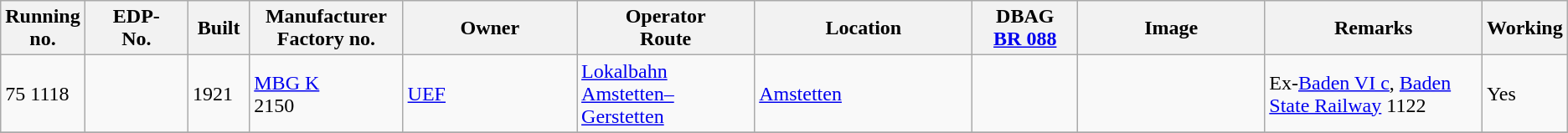<table class="wikitable" style="width="100%"; border:solid 1px #AAAAAA; background:#e3e3e3;">
<tr>
<th width="5%">Running<br>no.</th>
<th width="7%">EDP-<br>No.</th>
<th width="4%">Built</th>
<th width="10%">Manufacturer<br>Factory no.</th>
<th width="12%">Owner</th>
<th width="12%">Operator<br>Route</th>
<th width="15%">Location</th>
<th width="7%">DBAG<br><a href='#'>BR 088</a></th>
<th width="13%">Image</th>
<th width="20%">Remarks</th>
<th width="8%">Working</th>
</tr>
<tr>
<td>75 1118</td>
<td></td>
<td>1921</td>
<td><a href='#'>MBG K</a><br>2150</td>
<td><a href='#'>UEF</a></td>
<td><a href='#'>Lokalbahn Amstetten–Gerstetten</a></td>
<td><a href='#'>Amstetten</a></td>
<td></td>
<td></td>
<td>Ex-<a href='#'>Baden VI c</a>, <a href='#'>Baden State Railway</a> 1122</td>
<td>Yes</td>
</tr>
<tr>
</tr>
</table>
